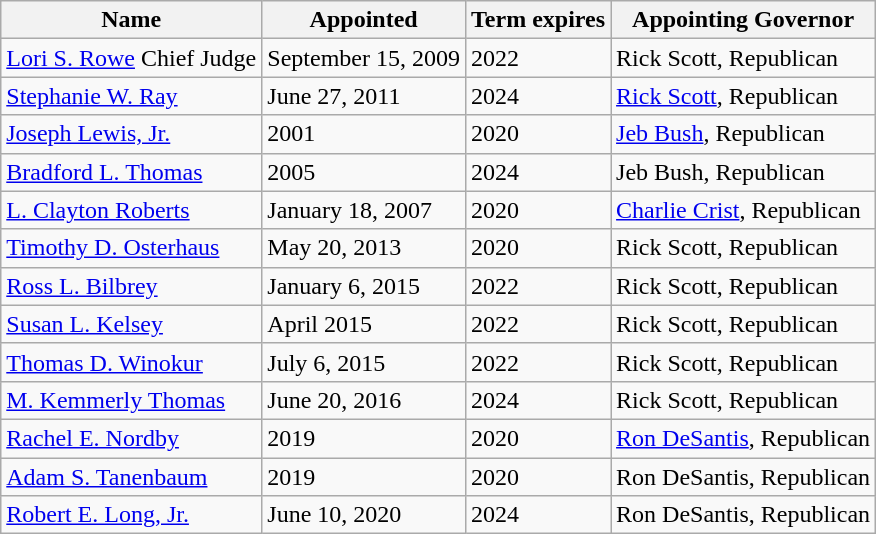<table class="wikitable sortable">
<tr valign="top">
<th>Name</th>
<th>Appointed</th>
<th>Term expires</th>
<th>Appointing Governor</th>
</tr>
<tr valign="top">
<td><a href='#'>Lori S. Rowe</a> Chief Judge</td>
<td>September 15, 2009</td>
<td>2022</td>
<td>Rick Scott, Republican</td>
</tr>
<tr valign="top">
<td><a href='#'>Stephanie W. Ray</a></td>
<td>June 27, 2011</td>
<td>2024</td>
<td><a href='#'>Rick Scott</a>, Republican</td>
</tr>
<tr valign="top">
<td><a href='#'>Joseph Lewis, Jr.</a></td>
<td>2001</td>
<td>2020</td>
<td><a href='#'>Jeb Bush</a>, Republican</td>
</tr>
<tr valign="top">
<td><a href='#'>Bradford L. Thomas</a></td>
<td>2005</td>
<td>2024</td>
<td>Jeb Bush, Republican</td>
</tr>
<tr valign="top">
<td><a href='#'>L. Clayton Roberts</a></td>
<td>January 18, 2007</td>
<td>2020</td>
<td><a href='#'>Charlie Crist</a>, Republican</td>
</tr>
<tr valign="top">
<td><a href='#'>Timothy D. Osterhaus</a></td>
<td>May 20, 2013</td>
<td>2020</td>
<td>Rick Scott, Republican</td>
</tr>
<tr valign="top">
<td><a href='#'>Ross L. Bilbrey</a></td>
<td>January 6, 2015</td>
<td>2022</td>
<td>Rick Scott, Republican</td>
</tr>
<tr valign="top">
<td><a href='#'>Susan L. Kelsey</a></td>
<td>April 2015</td>
<td>2022</td>
<td>Rick Scott, Republican</td>
</tr>
<tr valign="top">
<td><a href='#'>Thomas D. Winokur</a></td>
<td>July 6, 2015</td>
<td>2022</td>
<td>Rick Scott, Republican</td>
</tr>
<tr valign="top">
<td><a href='#'>M. Kemmerly Thomas</a></td>
<td>June 20, 2016</td>
<td>2024</td>
<td>Rick Scott, Republican</td>
</tr>
<tr valign="top">
<td><a href='#'>Rachel E. Nordby</a></td>
<td>2019</td>
<td>2020</td>
<td><a href='#'>Ron DeSantis</a>, Republican</td>
</tr>
<tr valign="top">
<td><a href='#'>Adam S. Tanenbaum</a></td>
<td>2019</td>
<td>2020</td>
<td>Ron DeSantis, Republican</td>
</tr>
<tr valign="top">
<td><a href='#'>Robert E. Long, Jr.</a></td>
<td>June 10, 2020</td>
<td>2024</td>
<td>Ron DeSantis, Republican</td>
</tr>
</table>
